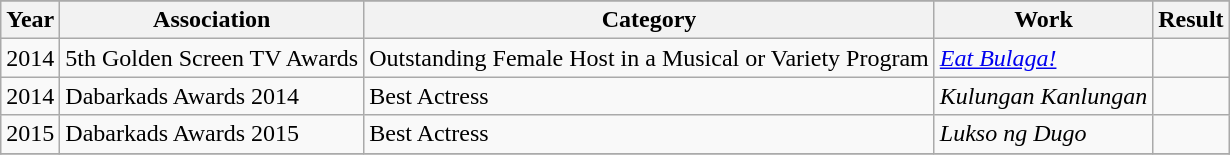<table class="wikitable sortable" background: #f9f9f9>
<tr bgcolor="#B0C4DE" align="center">
</tr>
<tr>
<th>Year</th>
<th>Association</th>
<th>Category</th>
<th>Work</th>
<th>Result</th>
</tr>
<tr>
<td>2014</td>
<td>5th Golden Screen TV Awards</td>
<td>Outstanding Female Host in a Musical or Variety Program</td>
<td><em><a href='#'>Eat Bulaga!</a></em></td>
<td></td>
</tr>
<tr>
<td>2014</td>
<td>Dabarkads Awards 2014</td>
<td>Best Actress</td>
<td><em>Kulungan Kanlungan</em></td>
<td></td>
</tr>
<tr>
<td>2015</td>
<td>Dabarkads Awards 2015</td>
<td>Best Actress</td>
<td><em>Lukso ng Dugo</em></td>
<td></td>
</tr>
<tr>
</tr>
</table>
